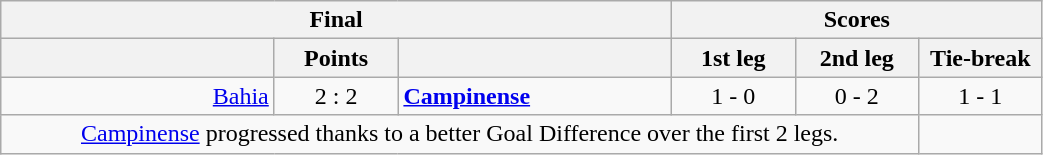<table class="wikitable" style="text-align:center;">
<tr>
<th colspan=3>Final</th>
<th colspan=3>Scores</th>
</tr>
<tr>
<th width="175"></th>
<th width="75">Points</th>
<th width="175"></th>
<th width="75">1st leg</th>
<th width="75">2nd leg</th>
<th width="75">Tie-break</th>
</tr>
<tr>
<td align=right><a href='#'>Bahia</a></td>
<td>2 : 2</td>
<td align=left><strong><a href='#'>Campinense</a></strong></td>
<td>1 - 0</td>
<td>0 - 2</td>
<td>1 - 1</td>
</tr>
<tr>
<td colspan=5><a href='#'>Campinense</a> progressed thanks to a better Goal Difference over the first 2 legs.</td>
</tr>
</table>
